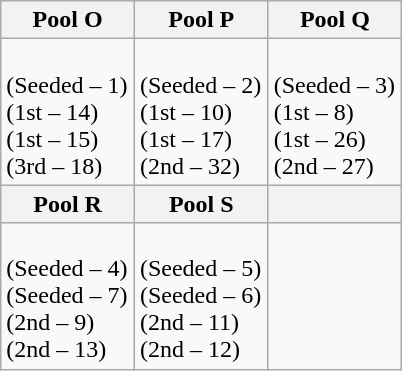<table class="wikitable">
<tr>
<th width=33%>Pool O</th>
<th width=33%>Pool P</th>
<th width=33%>Pool Q</th>
</tr>
<tr>
<td><br> (Seeded – 1)<br>
 (1st – 14)<br>
 (1st – 15)<br>
 (3rd – 18)</td>
<td><br> (Seeded – 2)<br>
 (1st – 10)<br>
 (1st – 17)<br>
 (2nd – 32)</td>
<td><br> (Seeded – 3)<br>
 (1st – 8)<br>
 (1st – 26)<br>
 (2nd – 27)</td>
</tr>
<tr>
<th width=33%>Pool R</th>
<th width=33%>Pool S</th>
<th width=33%></th>
</tr>
<tr>
<td><br> (Seeded – 4)<br>
 (Seeded – 7)<br>
 (2nd – 9)<br>
 (2nd – 13)</td>
<td><br> (Seeded – 5)<br>
 (Seeded – 6)<br>
 (2nd – 11)<br>
 (2nd – 12)</td>
<td></td>
</tr>
</table>
